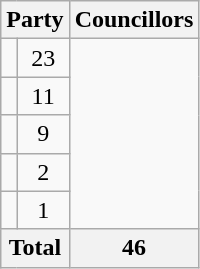<table class="wikitable">
<tr>
<th colspan=2>Party</th>
<th>Councillors</th>
</tr>
<tr>
<td></td>
<td align=center>23</td>
</tr>
<tr>
<td></td>
<td align=center>11</td>
</tr>
<tr>
<td></td>
<td align=center>9</td>
</tr>
<tr>
<td></td>
<td align=center>2</td>
</tr>
<tr>
<td></td>
<td align=center>1</td>
</tr>
<tr>
<th colspan=2>Total</th>
<th align=center>46</th>
</tr>
</table>
